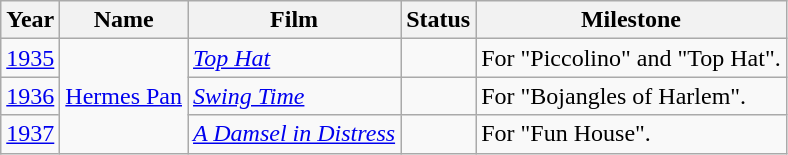<table class="wikitable">
<tr>
<th>Year</th>
<th>Name</th>
<th>Film</th>
<th>Status</th>
<th>Milestone</th>
</tr>
<tr>
<td><a href='#'>1935</a></td>
<td rowspan="3"><a href='#'>Hermes Pan</a></td>
<td><em><a href='#'>Top Hat</a></em></td>
<td></td>
<td>For "Piccolino" and "Top Hat".</td>
</tr>
<tr>
<td><a href='#'>1936</a></td>
<td><em><a href='#'>Swing Time</a></em></td>
<td></td>
<td>For "Bojangles of Harlem".</td>
</tr>
<tr>
<td><a href='#'>1937</a></td>
<td><em><a href='#'>A Damsel in Distress</a></em></td>
<td></td>
<td>For "Fun House".</td>
</tr>
</table>
